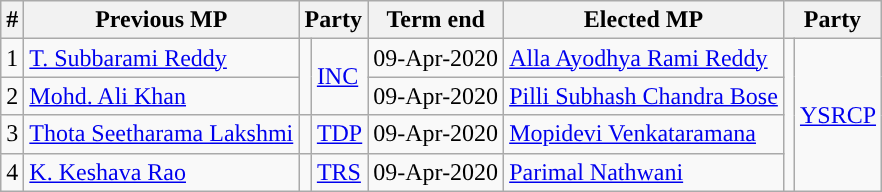<table class="wikitable sortable">
<tr>
<th>#</th>
<th>Previous MP</th>
<th colspan="2">Party</th>
<th>Term end</th>
<th>Elected MP</th>
<th colspan="2">Party</th>
</tr>
<tr>
<td>1</td>
<td><a href='#'>T. Subbarami Reddy</a></td>
<td rowspan=2></td>
<td rowspan="2"><a href='#'>INC</a></td>
<td>09-Apr-2020</td>
<td><a href='#'>Alla Ayodhya Rami Reddy</a></td>
<td rowspan=4></td>
<td rowspan="4"><a href='#'>YSRCP</a></td>
</tr>
<tr>
<td>2</td>
<td><a href='#'>Mohd. Ali Khan</a></td>
<td>09-Apr-2020</td>
<td><a href='#'>Pilli Subhash Chandra Bose</a></td>
</tr>
<tr>
<td>3</td>
<td><a href='#'>Thota Seetharama Lakshmi</a></td>
<td></td>
<td><a href='#'>TDP</a></td>
<td>09-Apr-2020</td>
<td><a href='#'>Mopidevi Venkataramana</a></td>
</tr>
<tr>
<td>4</td>
<td><a href='#'>K. Keshava Rao</a></td>
<td width="1px"></td>
<td><a href='#'>TRS</a></td>
<td>09-Apr-2020</td>
<td><a href='#'>Parimal Nathwani</a></td>
</tr>
</table>
